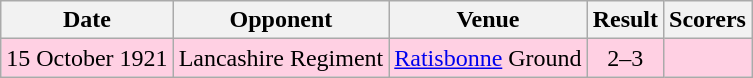<table class="wikitable">
<tr>
<th>Date</th>
<th>Opponent</th>
<th>Venue</th>
<th>Result</th>
<th>Scorers</th>
</tr>
<tr bgcolor=ffd0e3>
<td align=center>15 October 1921</td>
<td>Lancashire Regiment</td>
<td><a href='#'>Ratisbonne</a> Ground</td>
<td align=center>2–3</td>
<td></td>
</tr>
</table>
